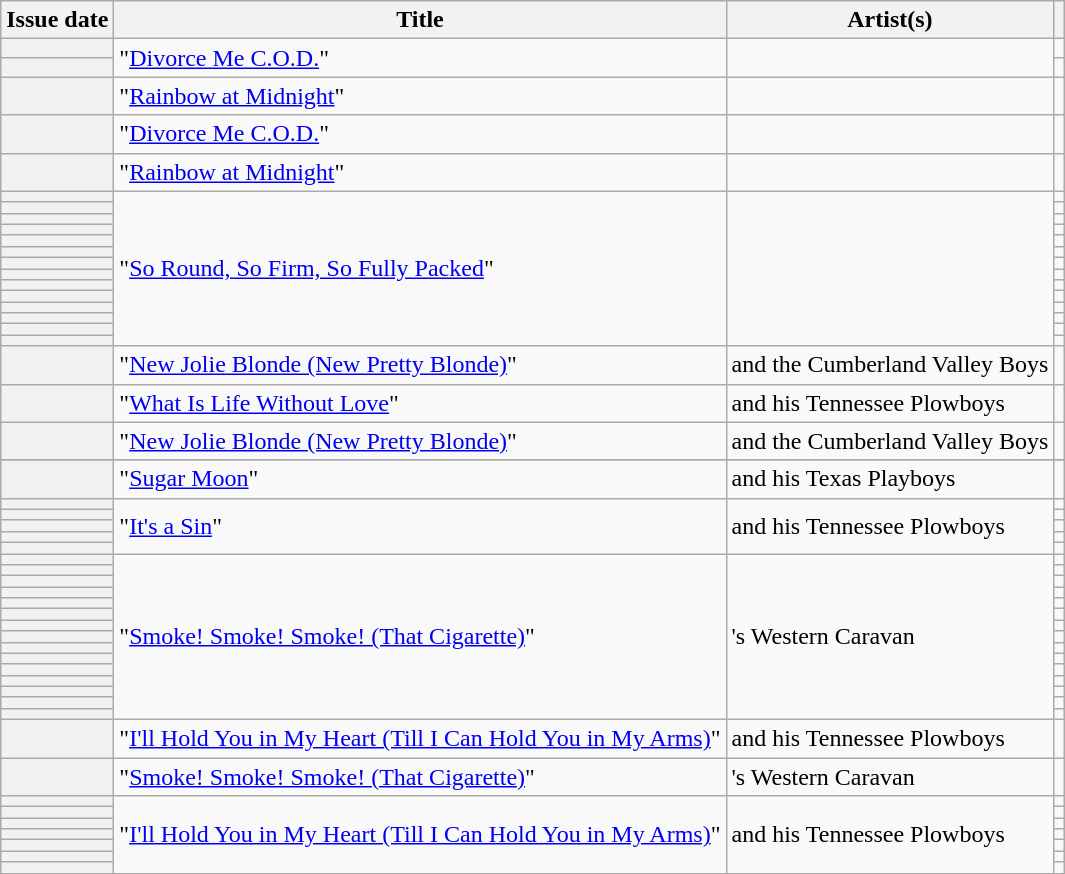<table class="wikitable sortable plainrowheaders">
<tr>
<th scope=col>Issue date</th>
<th scope=col>Title</th>
<th scope=col>Artist(s)</th>
<th scope=col class=unsortable></th>
</tr>
<tr>
<th scope=row></th>
<td rowspan="2">"<a href='#'>Divorce Me C.O.D.</a>"</td>
<td rowspan="2"></td>
<td align=center></td>
</tr>
<tr>
<th scope=row></th>
<td align=center></td>
</tr>
<tr>
<th scope=row></th>
<td>"<a href='#'>Rainbow at Midnight</a>"</td>
<td></td>
<td align=center></td>
</tr>
<tr>
<th scope=row></th>
<td>"<a href='#'>Divorce Me C.O.D.</a>"</td>
<td></td>
<td align=center></td>
</tr>
<tr>
<th scope=row></th>
<td>"<a href='#'>Rainbow at Midnight</a>"</td>
<td></td>
<td align=center></td>
</tr>
<tr>
<th scope=row></th>
<td rowspan="14">"<a href='#'>So Round, So Firm, So Fully Packed</a>"</td>
<td rowspan="14"></td>
<td align=center></td>
</tr>
<tr>
<th scope=row></th>
<td align=center></td>
</tr>
<tr>
<th scope=row></th>
<td align=center></td>
</tr>
<tr>
<th scope=row></th>
<td align=center></td>
</tr>
<tr>
<th scope=row></th>
<td align=center></td>
</tr>
<tr>
<th scope=row></th>
<td align=center></td>
</tr>
<tr>
<th scope=row></th>
<td align=center></td>
</tr>
<tr>
<th scope=row></th>
<td align=center></td>
</tr>
<tr>
<th scope=row></th>
<td align=center></td>
</tr>
<tr>
<th scope=row></th>
<td align=center></td>
</tr>
<tr>
<th scope=row></th>
<td align=center></td>
</tr>
<tr>
<th scope=row></th>
<td align=center></td>
</tr>
<tr>
<th scope=row></th>
<td align=center></td>
</tr>
<tr>
<th scope=row></th>
<td align=center></td>
</tr>
<tr>
<th scope=row></th>
<td>"<a href='#'>New Jolie Blonde (New Pretty Blonde)</a>"</td>
<td> and the Cumberland Valley Boys</td>
<td align=center></td>
</tr>
<tr>
<th scope=row></th>
<td>"<a href='#'>What Is Life Without Love</a>"</td>
<td> and his Tennessee Plowboys</td>
<td align=center></td>
</tr>
<tr>
<th scope=row></th>
<td>"<a href='#'>New Jolie Blonde (New Pretty Blonde)</a>"</td>
<td> and the Cumberland Valley Boys</td>
<td align=center></td>
</tr>
<tr>
</tr>
<tr>
<th scope=row></th>
<td>"<a href='#'>Sugar Moon</a>"</td>
<td> and his Texas Playboys</td>
<td align=center></td>
</tr>
<tr>
<th scope=row></th>
<td rowspan="5">"<a href='#'>It's a Sin</a>"</td>
<td rowspan="5"> and his Tennessee Plowboys</td>
<td align=center></td>
</tr>
<tr>
<th scope=row></th>
<td align=center></td>
</tr>
<tr>
<th scope=row></th>
<td align=center></td>
</tr>
<tr>
<th scope=row></th>
<td align=center></td>
</tr>
<tr>
<th scope=row></th>
<td align=center></td>
</tr>
<tr>
<th scope=row></th>
<td rowspan="15">"<a href='#'>Smoke! Smoke! Smoke! (That Cigarette)</a>"</td>
<td rowspan="15">'s Western Caravan</td>
<td align=center></td>
</tr>
<tr>
<th scope=row></th>
<td align=center></td>
</tr>
<tr>
<th scope=row></th>
<td align=center></td>
</tr>
<tr>
<th scope=row></th>
<td align=center></td>
</tr>
<tr>
<th scope=row></th>
<td align=center></td>
</tr>
<tr>
<th scope=row></th>
<td align=center></td>
</tr>
<tr>
<th scope=row></th>
<td align=center></td>
</tr>
<tr>
<th scope=row></th>
<td align=center></td>
</tr>
<tr>
<th scope=row></th>
<td align=center></td>
</tr>
<tr>
<th scope=row></th>
<td align=center></td>
</tr>
<tr>
<th scope=row></th>
<td align=center></td>
</tr>
<tr>
<th scope=row></th>
<td align=center></td>
</tr>
<tr>
<th scope=row></th>
<td align=center></td>
</tr>
<tr>
<th scope=row></th>
<td align=center></td>
</tr>
<tr>
<th scope=row></th>
<td align=center></td>
</tr>
<tr>
<th scope=row></th>
<td>"<a href='#'>I'll Hold You in My Heart (Till I Can Hold You in My Arms)</a>"</td>
<td> and his Tennessee Plowboys</td>
<td align=center></td>
</tr>
<tr>
<th scope=row></th>
<td>"<a href='#'>Smoke! Smoke! Smoke! (That Cigarette)</a>"</td>
<td>'s Western Caravan</td>
<td align=center></td>
</tr>
<tr>
<th scope=row></th>
<td rowspan="7">"<a href='#'>I'll Hold You in My Heart (Till I Can Hold You in My Arms)</a>"</td>
<td rowspan="7"> and his Tennessee Plowboys</td>
<td align=center></td>
</tr>
<tr>
<th scope=row></th>
<td align=center></td>
</tr>
<tr>
<th scope=row></th>
<td align=center></td>
</tr>
<tr>
<th scope=row></th>
<td align=center></td>
</tr>
<tr>
<th scope=row></th>
<td align=center></td>
</tr>
<tr>
<th scope=row></th>
<td align=center></td>
</tr>
<tr>
<th scope=row></th>
<td align=center></td>
</tr>
</table>
